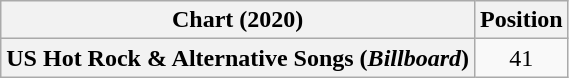<table class="wikitable plainrowheaders" style="text-align:center">
<tr>
<th scope="col">Chart (2020)</th>
<th scope="col">Position</th>
</tr>
<tr>
<th scope="row">US Hot Rock & Alternative Songs (<em>Billboard</em>)</th>
<td>41</td>
</tr>
</table>
